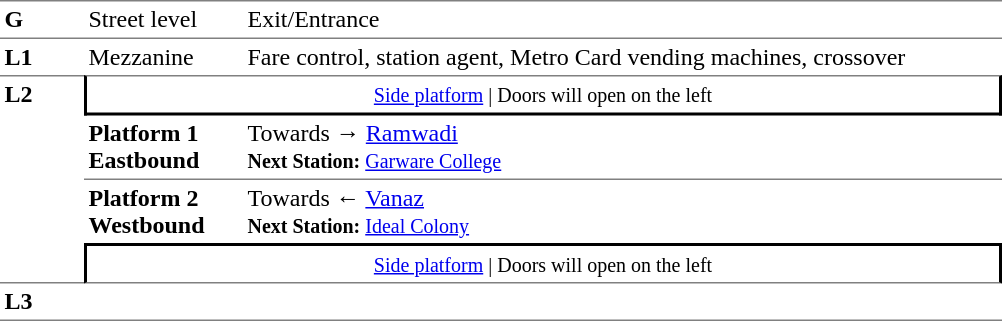<table table border=0 cellspacing=0 cellpadding=3>
<tr>
<td style="border-bottom:solid 1px grey;border-top:solid 1px grey;" width=50 valign=top><strong>G</strong></td>
<td style="border-top:solid 1px grey;border-bottom:solid 1px grey;" width=100 valign=top>Street level</td>
<td style="border-top:solid 1px grey;border-bottom:solid 1px grey;" width=500 valign=top>Exit/Entrance</td>
</tr>
<tr>
<td valign=top><strong>L1</strong></td>
<td valign=top>Mezzanine</td>
<td valign=top>Fare control, station agent, Metro Card vending machines, crossover<br></td>
</tr>
<tr>
<td style="border-top:solid 1px grey;border-bottom:solid 1px grey;" width=50 rowspan=4 valign=top><strong>L2</strong></td>
<td style="border-top:solid 1px grey;border-right:solid 2px black;border-left:solid 2px black;border-bottom:solid 2px black;text-align:center;" colspan=2><small><a href='#'>Side platform</a> | Doors will open on the left </small></td>
</tr>
<tr>
<td style="border-bottom:solid 1px grey;" width=100><span><strong>Platform 1</strong><br><strong>Eastbound</strong></span></td>
<td style="border-bottom:solid 1px grey;" width=500>Towards → <a href='#'>Ramwadi</a><br><small><strong>Next Station:</strong> <a href='#'>Garware College</a></small></td>
</tr>
<tr>
<td><span><strong>Platform 2</strong><br><strong>Westbound</strong></span></td>
<td>Towards ← <a href='#'>Vanaz</a><br><small><strong>Next Station:</strong> <a href='#'>Ideal Colony</a></small></td>
</tr>
<tr>
<td style="border-top:solid 2px black;border-right:solid 2px black;border-left:solid 2px black;border-bottom:solid 1px grey;" colspan=2  align=center><small><a href='#'>Side platform</a> | Doors will open on the left </small></td>
</tr>
<tr>
<td style="border-bottom:solid 1px grey;" width=50 rowspan=2 valign=top><strong>L3</strong></td>
<td style="border-bottom:solid 1px grey;" width=100></td>
<td style="border-bottom:solid 1px grey;" width=500></td>
</tr>
<tr>
</tr>
</table>
